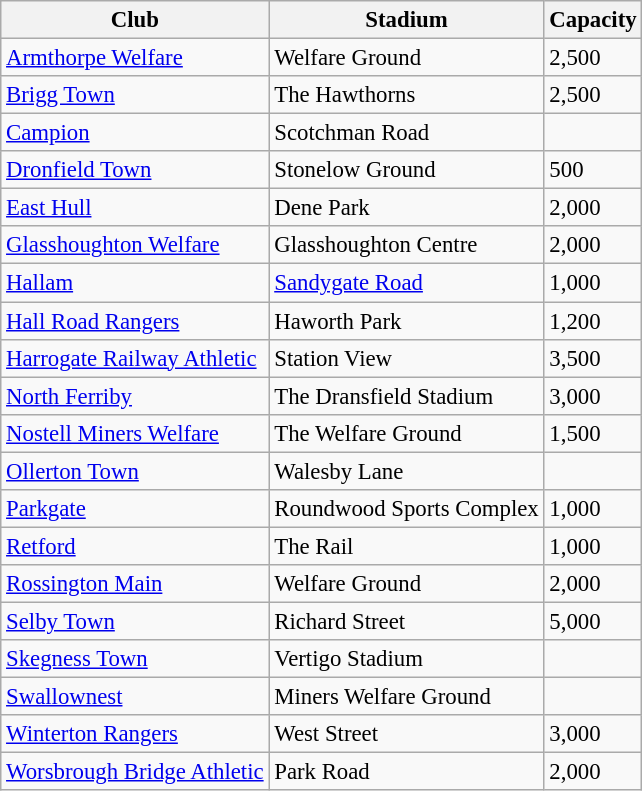<table class="wikitable sortable" style="font-size:95%">
<tr>
<th>Club</th>
<th>Stadium</th>
<th>Capacity</th>
</tr>
<tr>
<td><a href='#'>Armthorpe Welfare</a></td>
<td>Welfare Ground</td>
<td>2,500</td>
</tr>
<tr>
<td><a href='#'>Brigg Town</a></td>
<td>The Hawthorns</td>
<td>2,500</td>
</tr>
<tr>
<td><a href='#'>Campion</a></td>
<td>Scotchman Road</td>
<td></td>
</tr>
<tr>
<td><a href='#'>Dronfield Town</a></td>
<td>Stonelow Ground</td>
<td>500</td>
</tr>
<tr>
<td><a href='#'>East Hull</a></td>
<td>Dene Park</td>
<td>2,000</td>
</tr>
<tr>
<td><a href='#'>Glasshoughton Welfare</a></td>
<td>Glasshoughton Centre</td>
<td>2,000</td>
</tr>
<tr>
<td><a href='#'>Hallam</a></td>
<td><a href='#'>Sandygate Road</a></td>
<td>1,000</td>
</tr>
<tr>
<td><a href='#'>Hall Road Rangers</a></td>
<td>Haworth Park</td>
<td>1,200</td>
</tr>
<tr>
<td><a href='#'>Harrogate Railway Athletic</a></td>
<td>Station View</td>
<td>3,500</td>
</tr>
<tr>
<td><a href='#'>North Ferriby</a></td>
<td>The Dransfield Stadium</td>
<td>3,000</td>
</tr>
<tr>
<td><a href='#'>Nostell Miners Welfare</a></td>
<td>The Welfare Ground</td>
<td>1,500</td>
</tr>
<tr>
<td><a href='#'>Ollerton Town</a></td>
<td>Walesby Lane</td>
<td></td>
</tr>
<tr>
<td><a href='#'>Parkgate</a></td>
<td>Roundwood Sports Complex</td>
<td>1,000</td>
</tr>
<tr>
<td><a href='#'>Retford</a></td>
<td>The Rail</td>
<td>1,000</td>
</tr>
<tr>
<td><a href='#'>Rossington Main</a></td>
<td>Welfare Ground</td>
<td>2,000</td>
</tr>
<tr>
<td><a href='#'>Selby Town</a></td>
<td>Richard Street</td>
<td>5,000</td>
</tr>
<tr>
<td><a href='#'>Skegness Town</a></td>
<td>Vertigo Stadium</td>
<td></td>
</tr>
<tr>
<td><a href='#'>Swallownest</a></td>
<td>Miners Welfare Ground</td>
<td></td>
</tr>
<tr>
<td><a href='#'>Winterton Rangers</a></td>
<td>West Street</td>
<td>3,000</td>
</tr>
<tr>
<td><a href='#'>Worsbrough Bridge Athletic</a></td>
<td>Park Road</td>
<td>2,000</td>
</tr>
</table>
